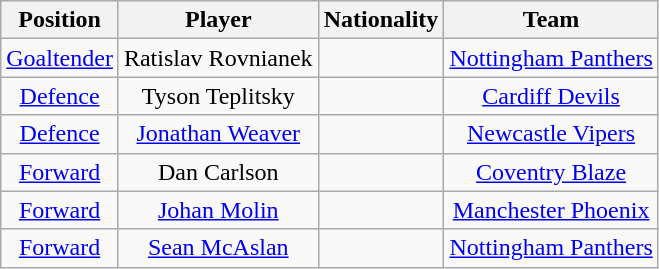<table class="wikitable">
<tr>
<th>Position</th>
<th>Player</th>
<th>Nationality</th>
<th>Team</th>
</tr>
<tr align="center">
<td><a href='#'>Goaltender</a></td>
<td>Ratislav Rovnianek</td>
<td></td>
<td><a href='#'>Nottingham Panthers</a></td>
</tr>
<tr align="center">
<td><a href='#'>Defence</a></td>
<td>Tyson Teplitsky</td>
<td></td>
<td><a href='#'>Cardiff Devils</a></td>
</tr>
<tr align="center">
<td><a href='#'>Defence</a></td>
<td><a href='#'>Jonathan Weaver</a></td>
<td></td>
<td><a href='#'>Newcastle Vipers</a></td>
</tr>
<tr align="center">
<td><a href='#'>Forward</a></td>
<td>Dan Carlson</td>
<td></td>
<td><a href='#'>Coventry Blaze</a></td>
</tr>
<tr align="center">
<td><a href='#'>Forward</a></td>
<td><a href='#'>Johan Molin</a></td>
<td></td>
<td><a href='#'>Manchester Phoenix</a></td>
</tr>
<tr align="center">
<td><a href='#'>Forward</a></td>
<td><a href='#'>Sean McAslan</a></td>
<td></td>
<td><a href='#'>Nottingham Panthers</a></td>
</tr>
</table>
